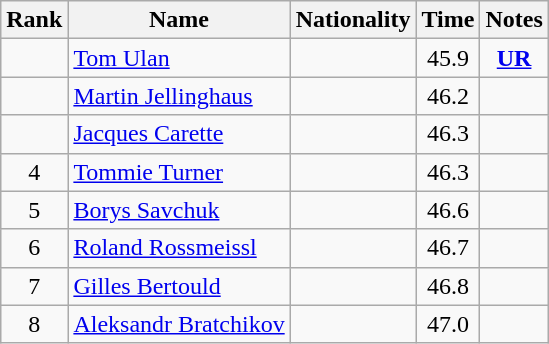<table class="wikitable sortable" style="text-align:center">
<tr>
<th>Rank</th>
<th>Name</th>
<th>Nationality</th>
<th>Time</th>
<th>Notes</th>
</tr>
<tr>
<td></td>
<td align=left><a href='#'>Tom Ulan</a></td>
<td align=left></td>
<td>45.9</td>
<td><strong><a href='#'>UR</a></strong></td>
</tr>
<tr>
<td></td>
<td align=left><a href='#'>Martin Jellinghaus</a></td>
<td align=left></td>
<td>46.2</td>
<td></td>
</tr>
<tr>
<td></td>
<td align=left><a href='#'>Jacques Carette</a></td>
<td align=left></td>
<td>46.3</td>
<td></td>
</tr>
<tr>
<td>4</td>
<td align=left><a href='#'>Tommie Turner</a></td>
<td align=left></td>
<td>46.3</td>
<td></td>
</tr>
<tr>
<td>5</td>
<td align=left><a href='#'>Borys Savchuk</a></td>
<td align=left></td>
<td>46.6</td>
<td></td>
</tr>
<tr>
<td>6</td>
<td align=left><a href='#'>Roland Rossmeissl</a></td>
<td align=left></td>
<td>46.7</td>
<td></td>
</tr>
<tr>
<td>7</td>
<td align=left><a href='#'>Gilles Bertould</a></td>
<td align=left></td>
<td>46.8</td>
<td></td>
</tr>
<tr>
<td>8</td>
<td align=left><a href='#'>Aleksandr Bratchikov</a></td>
<td align=left></td>
<td>47.0</td>
<td></td>
</tr>
</table>
